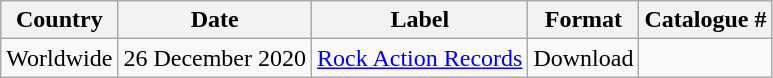<table class="wikitable">
<tr>
<th>Country</th>
<th>Date</th>
<th>Label</th>
<th>Format</th>
<th>Catalogue #</th>
</tr>
<tr>
<td>Worldwide</td>
<td>26 December 2020</td>
<td><a href='#'>Rock Action Records</a></td>
<td>Download</td>
<td></td>
</tr>
</table>
